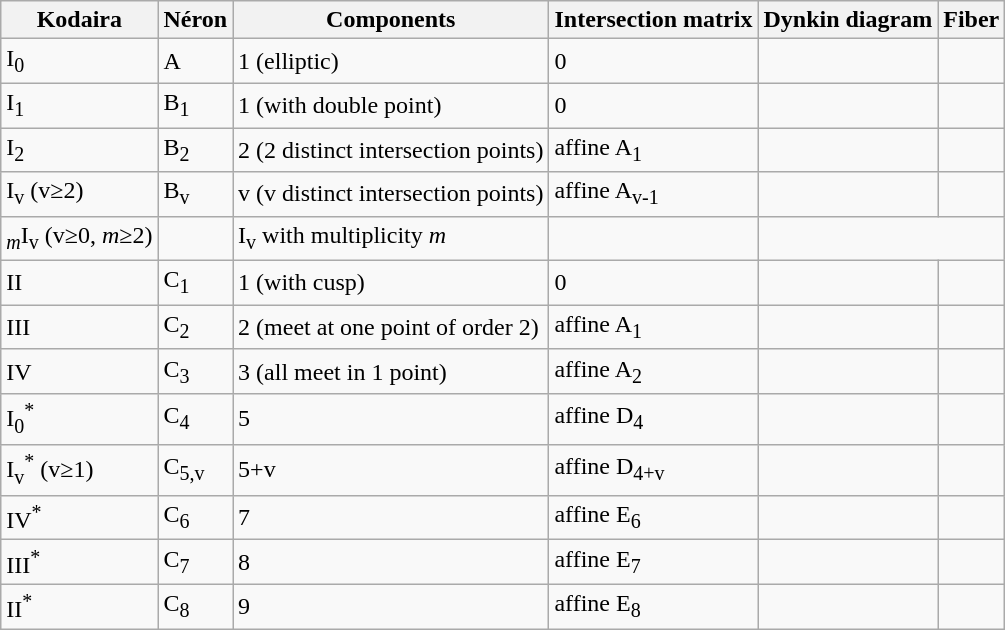<table class="wikitable">
<tr>
<th>Kodaira</th>
<th>Néron</th>
<th>Components</th>
<th>Intersection matrix</th>
<th>Dynkin diagram</th>
<th>Fiber</th>
</tr>
<tr>
<td>I<sub>0</sub></td>
<td>A</td>
<td>1 (elliptic)</td>
<td>0</td>
<td></td>
<td></td>
</tr>
<tr>
<td>I<sub>1</sub></td>
<td>B<sub>1</sub></td>
<td>1 (with double point)</td>
<td>0</td>
<td></td>
<td></td>
</tr>
<tr>
<td>I<sub>2</sub></td>
<td>B<sub>2</sub></td>
<td>2 (2 distinct intersection points)</td>
<td>affine A<sub>1</sub></td>
<td></td>
<td></td>
</tr>
<tr>
<td>I<sub>v</sub> (v≥2)</td>
<td>B<sub>v</sub></td>
<td>v (v distinct intersection points)</td>
<td>affine A<sub>v-1</sub></td>
<td></td>
<td></td>
</tr>
<tr>
<td><sub><em>m</em></sub>I<sub>v</sub> (v≥0, <em>m</em>≥2)</td>
<td></td>
<td>I<sub>v</sub> with multiplicity <em>m</em></td>
<td></td>
</tr>
<tr>
<td>II</td>
<td>C<sub>1</sub></td>
<td>1 (with cusp)</td>
<td>0</td>
<td></td>
<td></td>
</tr>
<tr>
<td>III</td>
<td>C<sub>2</sub></td>
<td>2 (meet at one point of order 2)</td>
<td>affine A<sub>1</sub></td>
<td></td>
<td></td>
</tr>
<tr>
<td>IV</td>
<td>C<sub>3</sub></td>
<td>3 (all meet in 1 point)</td>
<td>affine A<sub>2</sub></td>
<td></td>
<td></td>
</tr>
<tr>
<td>I<sub>0</sub><sup>*</sup></td>
<td>C<sub>4</sub></td>
<td>5</td>
<td>affine D<sub>4</sub></td>
<td></td>
<td></td>
</tr>
<tr>
<td>I<sub>v</sub><sup>*</sup> (v≥1)</td>
<td>C<sub>5,v</sub></td>
<td>5+v</td>
<td>affine D<sub>4+v</sub></td>
<td></td>
<td></td>
</tr>
<tr>
<td>IV<sup>*</sup></td>
<td>C<sub>6</sub></td>
<td>7</td>
<td>affine E<sub>6</sub></td>
<td></td>
<td></td>
</tr>
<tr>
<td>III<sup>*</sup></td>
<td>C<sub>7</sub></td>
<td>8</td>
<td>affine E<sub>7</sub></td>
<td></td>
<td></td>
</tr>
<tr>
<td>II<sup>*</sup></td>
<td>C<sub>8</sub></td>
<td>9</td>
<td>affine E<sub>8</sub></td>
<td></td>
<td></td>
</tr>
</table>
